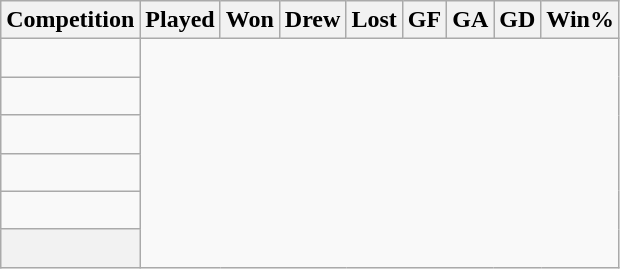<table class="wikitable sortable" style="text-align: center;">
<tr>
<th>Competition</th>
<th>Played</th>
<th>Won</th>
<th>Drew</th>
<th>Lost</th>
<th>GF</th>
<th>GA</th>
<th>GD</th>
<th>Win%</th>
</tr>
<tr>
<td align=left><br></td>
</tr>
<tr>
<td align=left><br></td>
</tr>
<tr>
<td align=left><br></td>
</tr>
<tr>
<td align=left><br></td>
</tr>
<tr>
<td align=left><br></td>
</tr>
<tr class="sortbottom">
<th><br></th>
</tr>
</table>
